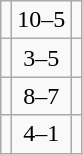<table class="wikitable">
<tr>
<td align=center><strong></strong></td>
<td align=center>10–5</td>
<td align=center></td>
</tr>
<tr>
<td align=center></td>
<td align=center>3–5</td>
<td align=center><strong></strong></td>
</tr>
<tr>
<td align=center><strong></strong></td>
<td align=center>8–7</td>
<td align=center></td>
</tr>
<tr>
<td align=center><strong></strong></td>
<td align=center>4–1</td>
<td align=center></td>
</tr>
</table>
